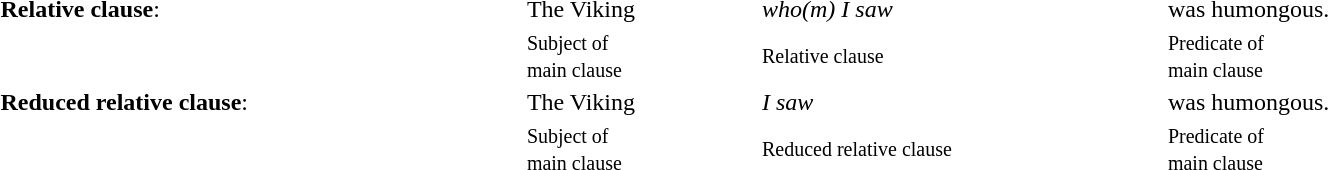<table width=80%>
<tr>
<td><strong>Relative clause</strong>:</td>
<td>The Viking</td>
<td><em>who(m) I saw</em></td>
<td>was humongous.</td>
</tr>
<tr>
<td></td>
<td><small>Subject of<br>main clause</small></td>
<td cellpadding="2"><small>Relative clause</small></td>
<td><small>Predicate of<br>main clause</small></td>
</tr>
<tr>
<td><strong>Reduced relative clause</strong>:</td>
<td>The Viking</td>
<td><em>I saw</em></td>
<td>was humongous.</td>
</tr>
<tr>
<td></td>
<td><small>Subject of<br>main clause</small></td>
<td cellpadding="2"><small>Reduced relative clause</small></td>
<td><small>Predicate of<br>main clause</small></td>
</tr>
<tr>
</tr>
</table>
